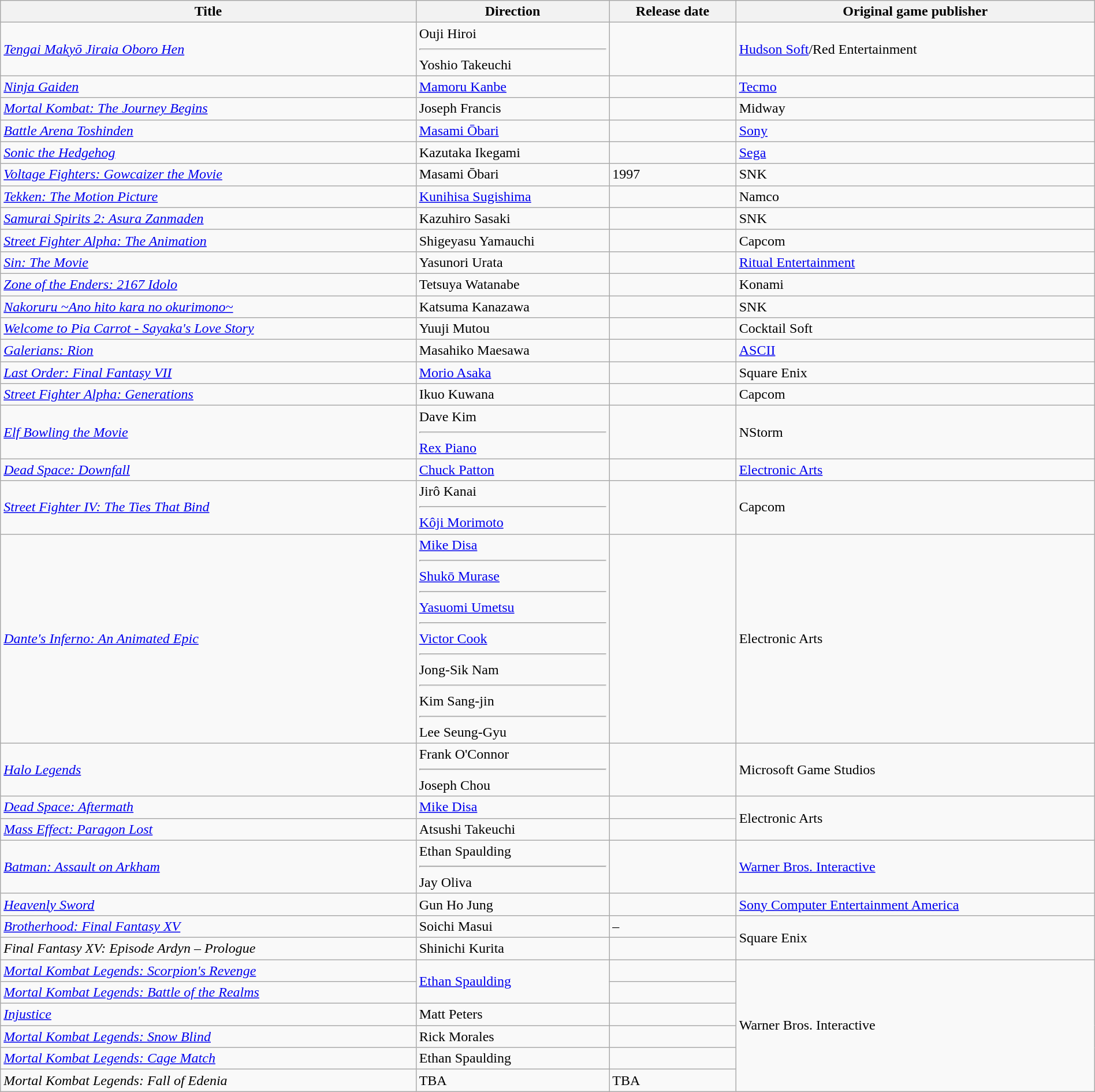<table class="wikitable sortable" style="width:100%;">
<tr>
<th>Title</th>
<th>Direction</th>
<th>Release date</th>
<th>Original game publisher</th>
</tr>
<tr>
<td><em><a href='#'>Tengai Makyō Jiraia Oboro Hen</a></em></td>
<td>Ouji Hiroi<hr>Yoshio Takeuchi</td>
<td></td>
<td><a href='#'>Hudson Soft</a>/Red Entertainment</td>
</tr>
<tr>
<td><em><a href='#'>Ninja Gaiden</a></em></td>
<td><a href='#'>Mamoru Kanbe</a></td>
<td></td>
<td><a href='#'>Tecmo</a></td>
</tr>
<tr>
<td><em><a href='#'>Mortal Kombat: The Journey Begins</a></em></td>
<td>Joseph Francis</td>
<td></td>
<td>Midway</td>
</tr>
<tr>
<td><em><a href='#'>Battle Arena Toshinden</a></em></td>
<td><a href='#'>Masami Ōbari</a></td>
<td></td>
<td><a href='#'>Sony</a></td>
</tr>
<tr>
<td><em><a href='#'>Sonic the Hedgehog</a></em></td>
<td>Kazutaka Ikegami</td>
<td></td>
<td><a href='#'>Sega</a></td>
</tr>
<tr>
<td><em><a href='#'>Voltage Fighters: Gowcaizer the Movie</a></em></td>
<td>Masami Ōbari</td>
<td>1997</td>
<td>SNK</td>
</tr>
<tr>
<td><em><a href='#'>Tekken: The Motion Picture</a></em></td>
<td><a href='#'>Kunihisa Sugishima</a></td>
<td></td>
<td>Namco</td>
</tr>
<tr>
<td><em><a href='#'>Samurai Spirits 2: Asura Zanmaden</a></em></td>
<td>Kazuhiro Sasaki</td>
<td></td>
<td>SNK</td>
</tr>
<tr>
<td><em><a href='#'>Street Fighter Alpha: The Animation</a></em></td>
<td>Shigeyasu Yamauchi</td>
<td></td>
<td>Capcom</td>
</tr>
<tr>
<td><em><a href='#'>Sin: The Movie</a></em></td>
<td>Yasunori Urata</td>
<td></td>
<td><a href='#'>Ritual Entertainment</a></td>
</tr>
<tr>
<td><em><a href='#'>Zone of the Enders: 2167 Idolo</a></em></td>
<td>Tetsuya Watanabe</td>
<td></td>
<td>Konami</td>
</tr>
<tr>
<td><em><a href='#'>Nakoruru ~Ano hito kara no okurimono~</a></em></td>
<td>Katsuma Kanazawa</td>
<td></td>
<td>SNK</td>
</tr>
<tr>
<td><em><a href='#'>Welcome to Pia Carrot - Sayaka's Love Story</a></em></td>
<td>Yuuji Mutou</td>
<td></td>
<td>Cocktail Soft</td>
</tr>
<tr>
<td><em><a href='#'>Galerians: Rion</a></em></td>
<td>Masahiko Maesawa</td>
<td></td>
<td><a href='#'>ASCII</a></td>
</tr>
<tr>
<td><em><a href='#'>Last Order: Final Fantasy VII</a></em></td>
<td><a href='#'>Morio Asaka</a></td>
<td></td>
<td>Square Enix</td>
</tr>
<tr>
<td><em><a href='#'>Street Fighter Alpha: Generations</a></em></td>
<td>Ikuo Kuwana</td>
<td></td>
<td>Capcom</td>
</tr>
<tr>
<td><em><a href='#'>Elf Bowling the Movie</a></em></td>
<td>Dave Kim<hr><a href='#'>Rex Piano</a></td>
<td></td>
<td>NStorm</td>
</tr>
<tr>
<td><em><a href='#'>Dead Space: Downfall</a></em></td>
<td><a href='#'>Chuck Patton</a></td>
<td></td>
<td><a href='#'>Electronic Arts</a></td>
</tr>
<tr>
<td><em><a href='#'>Street Fighter IV: The Ties That Bind</a></em></td>
<td>Jirô Kanai<hr><a href='#'>Kôji Morimoto</a></td>
<td></td>
<td>Capcom</td>
</tr>
<tr>
<td><em><a href='#'>Dante's Inferno: An Animated Epic</a></em></td>
<td><a href='#'>Mike Disa</a><hr><a href='#'>Shukō Murase</a><hr><a href='#'>Yasuomi Umetsu</a><hr><a href='#'>Victor Cook</a><hr>Jong-Sik Nam<hr>Kim Sang-jin<hr>Lee Seung-Gyu</td>
<td></td>
<td>Electronic Arts</td>
</tr>
<tr>
<td><em><a href='#'>Halo Legends</a></em></td>
<td>Frank O'Connor<hr>Joseph Chou</td>
<td></td>
<td>Microsoft Game Studios</td>
</tr>
<tr>
<td><em><a href='#'>Dead Space: Aftermath</a></em></td>
<td><a href='#'>Mike Disa</a></td>
<td></td>
<td rowspan="2">Electronic Arts</td>
</tr>
<tr>
<td><em><a href='#'>Mass Effect: Paragon Lost</a></em></td>
<td>Atsushi Takeuchi</td>
<td></td>
</tr>
<tr>
<td><em><a href='#'>Batman: Assault on Arkham</a></em></td>
<td>Ethan Spaulding<hr>Jay Oliva</td>
<td></td>
<td><a href='#'>Warner Bros. Interactive</a></td>
</tr>
<tr>
<td><em><a href='#'>Heavenly Sword</a></em></td>
<td>Gun Ho Jung</td>
<td></td>
<td><a href='#'>Sony Computer Entertainment America</a></td>
</tr>
<tr>
<td><em><a href='#'>Brotherhood: Final Fantasy XV</a></em></td>
<td>Soichi Masui</td>
<td> – </td>
<td rowspan="2">Square Enix</td>
</tr>
<tr>
<td><em>Final Fantasy XV: Episode Ardyn – Prologue</em></td>
<td>Shinichi Kurita</td>
<td></td>
</tr>
<tr>
<td><em><a href='#'>Mortal Kombat Legends: Scorpion's Revenge</a></em></td>
<td rowspan="2"><a href='#'>Ethan Spaulding</a></td>
<td></td>
<td rowspan="6">Warner Bros. Interactive</td>
</tr>
<tr>
<td><em><a href='#'>Mortal Kombat Legends: Battle of the Realms</a></em></td>
<td></td>
</tr>
<tr>
<td><em><a href='#'>Injustice</a></em></td>
<td>Matt Peters</td>
<td></td>
</tr>
<tr>
<td><em><a href='#'>Mortal Kombat Legends: Snow Blind</a></em></td>
<td>Rick Morales</td>
<td></td>
</tr>
<tr>
<td><em><a href='#'>Mortal Kombat Legends: Cage Match</a></em></td>
<td>Ethan Spaulding</td>
<td></td>
</tr>
<tr>
<td><em>Mortal Kombat Legends: Fall of Edenia</em></td>
<td>TBA</td>
<td>TBA</td>
</tr>
</table>
